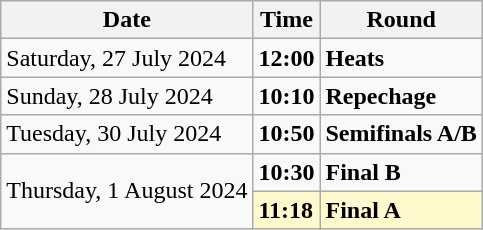<table class="wikitable">
<tr>
<th>Date</th>
<th>Time</th>
<th>Round</th>
</tr>
<tr>
<td>Saturday, 27 July 2024</td>
<td><strong>12:00</strong></td>
<td><strong>Heats</strong></td>
</tr>
<tr>
<td>Sunday, 28 July 2024</td>
<td><strong>10:10</strong></td>
<td><strong>Repechage</strong></td>
</tr>
<tr>
<td>Tuesday, 30 July 2024</td>
<td><strong>10:50</strong></td>
<td><strong>Semifinals A/B</strong></td>
</tr>
<tr>
<td rowspan=2>Thursday, 1 August 2024</td>
<td><strong>10:30</strong></td>
<td><strong>Final B</strong></td>
</tr>
<tr style="background:lemonchiffon">
<td><strong>11:18</strong></td>
<td><strong>Final A</strong></td>
</tr>
</table>
